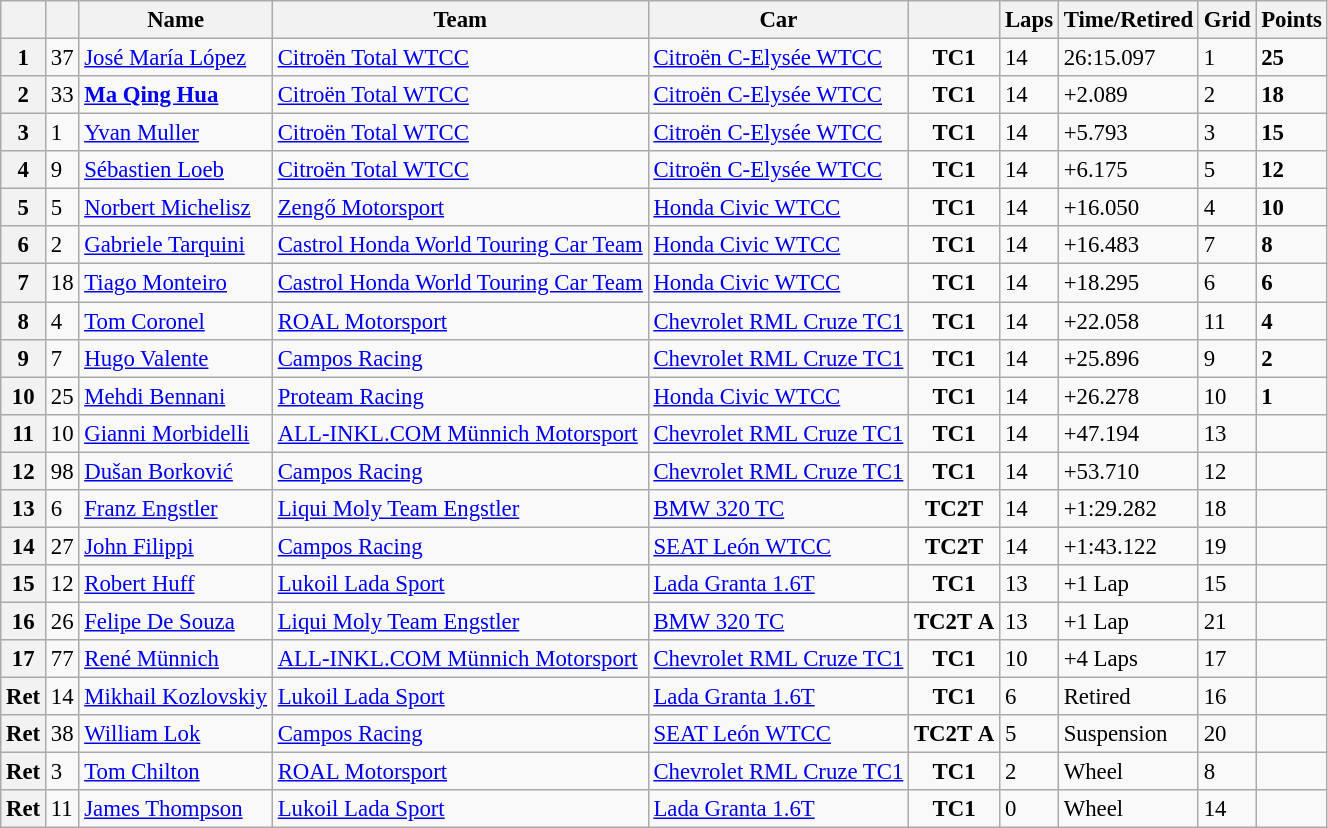<table class="wikitable sortable" style="font-size: 95%;">
<tr>
<th></th>
<th></th>
<th>Name</th>
<th>Team</th>
<th>Car</th>
<th></th>
<th>Laps</th>
<th>Time/Retired</th>
<th>Grid</th>
<th>Points</th>
</tr>
<tr>
<th>1</th>
<td>37</td>
<td> <a href='#'>José María López</a></td>
<td><a href='#'>Citroën Total WTCC</a></td>
<td><a href='#'>Citroën C-Elysée WTCC</a></td>
<td align=center><strong><span>TC1</span></strong></td>
<td>14</td>
<td>26:15.097</td>
<td>1</td>
<td><strong>25</strong></td>
</tr>
<tr>
<th>2</th>
<td>33</td>
<td> <strong><a href='#'>Ma Qing Hua</a></strong></td>
<td><a href='#'>Citroën Total WTCC</a></td>
<td><a href='#'>Citroën C-Elysée WTCC</a></td>
<td align=center><strong><span>TC1</span></strong></td>
<td>14</td>
<td>+2.089</td>
<td>2</td>
<td><strong>18</strong></td>
</tr>
<tr>
<th>3</th>
<td>1</td>
<td> <a href='#'>Yvan Muller</a></td>
<td><a href='#'>Citroën Total WTCC</a></td>
<td><a href='#'>Citroën C-Elysée WTCC</a></td>
<td align=center><strong><span>TC1</span></strong></td>
<td>14</td>
<td>+5.793</td>
<td>3</td>
<td><strong>15</strong></td>
</tr>
<tr>
<th>4</th>
<td>9</td>
<td> <a href='#'>Sébastien Loeb</a></td>
<td><a href='#'>Citroën Total WTCC</a></td>
<td><a href='#'>Citroën C-Elysée WTCC</a></td>
<td align=center><strong><span>TC1</span></strong></td>
<td>14</td>
<td>+6.175</td>
<td>5</td>
<td><strong>12</strong></td>
</tr>
<tr>
<th>5</th>
<td>5</td>
<td> <a href='#'>Norbert Michelisz</a></td>
<td><a href='#'>Zengő Motorsport</a></td>
<td><a href='#'>Honda Civic WTCC</a></td>
<td align=center><strong><span>TC1</span></strong></td>
<td>14</td>
<td>+16.050</td>
<td>4</td>
<td><strong>10</strong></td>
</tr>
<tr>
<th>6</th>
<td>2</td>
<td> <a href='#'>Gabriele Tarquini</a></td>
<td><a href='#'>Castrol Honda World Touring Car Team</a></td>
<td><a href='#'>Honda Civic WTCC</a></td>
<td align=center><strong><span>TC1</span></strong></td>
<td>14</td>
<td>+16.483</td>
<td>7</td>
<td><strong>8</strong></td>
</tr>
<tr>
<th>7</th>
<td>18</td>
<td> <a href='#'>Tiago Monteiro</a></td>
<td><a href='#'>Castrol Honda World Touring Car Team</a></td>
<td><a href='#'>Honda Civic WTCC</a></td>
<td align=center><strong><span>TC1</span></strong></td>
<td>14</td>
<td>+18.295</td>
<td>6</td>
<td><strong>6</strong></td>
</tr>
<tr>
<th>8</th>
<td>4</td>
<td> <a href='#'>Tom Coronel</a></td>
<td><a href='#'>ROAL Motorsport</a></td>
<td><a href='#'>Chevrolet RML Cruze TC1</a></td>
<td align=center><strong><span>TC1</span></strong></td>
<td>14</td>
<td>+22.058</td>
<td>11</td>
<td><strong>4</strong></td>
</tr>
<tr>
<th>9</th>
<td>7</td>
<td> <a href='#'>Hugo Valente</a></td>
<td><a href='#'>Campos Racing</a></td>
<td><a href='#'>Chevrolet RML Cruze TC1</a></td>
<td align=center><strong><span>TC1</span></strong></td>
<td>14</td>
<td>+25.896</td>
<td>9</td>
<td><strong>2</strong></td>
</tr>
<tr>
<th>10</th>
<td>25</td>
<td> <a href='#'>Mehdi Bennani</a></td>
<td><a href='#'>Proteam Racing</a></td>
<td><a href='#'>Honda Civic WTCC</a></td>
<td align=center><strong><span>TC1</span></strong></td>
<td>14</td>
<td>+26.278</td>
<td>10</td>
<td><strong>1</strong></td>
</tr>
<tr>
<th>11</th>
<td>10</td>
<td> <a href='#'>Gianni Morbidelli</a></td>
<td><a href='#'>ALL-INKL.COM Münnich Motorsport</a></td>
<td><a href='#'>Chevrolet RML Cruze TC1</a></td>
<td align=center><strong><span>TC1</span></strong></td>
<td>14</td>
<td>+47.194</td>
<td>13</td>
<td></td>
</tr>
<tr>
<th>12</th>
<td>98</td>
<td> <a href='#'>Dušan Borković</a></td>
<td><a href='#'>Campos Racing</a></td>
<td><a href='#'>Chevrolet RML Cruze TC1</a></td>
<td align=center><strong><span>TC1</span></strong></td>
<td>14</td>
<td>+53.710</td>
<td>12</td>
<td></td>
</tr>
<tr>
<th>13</th>
<td>6</td>
<td> <a href='#'>Franz Engstler</a></td>
<td><a href='#'>Liqui Moly Team Engstler</a></td>
<td><a href='#'>BMW 320 TC</a></td>
<td align=center><strong><span>TC2T</span></strong></td>
<td>14</td>
<td>+1:29.282</td>
<td>18</td>
<td></td>
</tr>
<tr>
<th>14</th>
<td>27</td>
<td> <a href='#'>John Filippi</a></td>
<td><a href='#'>Campos Racing</a></td>
<td><a href='#'>SEAT León WTCC</a></td>
<td align=center><strong><span>TC2T</span></strong></td>
<td>14</td>
<td>+1:43.122</td>
<td>19</td>
<td></td>
</tr>
<tr>
<th>15</th>
<td>12</td>
<td> <a href='#'>Robert Huff</a></td>
<td><a href='#'>Lukoil Lada Sport</a></td>
<td><a href='#'>Lada Granta 1.6T</a></td>
<td align=center><strong><span>TC1</span></strong></td>
<td>13</td>
<td>+1 Lap</td>
<td>15</td>
<td></td>
</tr>
<tr>
<th>16</th>
<td>26</td>
<td> <a href='#'>Felipe De Souza</a></td>
<td><a href='#'>Liqui Moly Team Engstler</a></td>
<td><a href='#'>BMW 320 TC</a></td>
<td align=center><strong><span>TC2T</span></strong> <strong><span>A</span></strong></td>
<td>13</td>
<td>+1 Lap</td>
<td>21</td>
<td></td>
</tr>
<tr>
<th>17</th>
<td>77</td>
<td> <a href='#'>René Münnich</a></td>
<td><a href='#'>ALL-INKL.COM Münnich Motorsport</a></td>
<td><a href='#'>Chevrolet RML Cruze TC1</a></td>
<td align=center><strong><span>TC1</span></strong></td>
<td>10</td>
<td>+4 Laps</td>
<td>17</td>
<td></td>
</tr>
<tr>
<th>Ret</th>
<td>14</td>
<td> <a href='#'>Mikhail Kozlovskiy</a></td>
<td><a href='#'>Lukoil Lada Sport</a></td>
<td><a href='#'>Lada Granta 1.6T</a></td>
<td align=center><strong><span>TC1</span></strong></td>
<td>6</td>
<td>Retired</td>
<td>16</td>
<td></td>
</tr>
<tr>
<th>Ret</th>
<td>38</td>
<td> <a href='#'>William Lok</a></td>
<td><a href='#'>Campos Racing</a></td>
<td><a href='#'>SEAT León WTCC</a></td>
<td align=center><strong><span>TC2T</span></strong> <strong><span>A</span></strong></td>
<td>5</td>
<td>Suspension</td>
<td>20</td>
<td></td>
</tr>
<tr>
<th>Ret</th>
<td>3</td>
<td> <a href='#'>Tom Chilton</a></td>
<td><a href='#'>ROAL Motorsport</a></td>
<td><a href='#'>Chevrolet RML Cruze TC1</a></td>
<td align=center><strong><span>TC1</span></strong></td>
<td>2</td>
<td>Wheel</td>
<td>8</td>
<td></td>
</tr>
<tr>
<th>Ret</th>
<td>11</td>
<td> <a href='#'>James Thompson</a></td>
<td><a href='#'>Lukoil Lada Sport</a></td>
<td><a href='#'>Lada Granta 1.6T</a></td>
<td align=center><strong><span>TC1</span></strong></td>
<td>0</td>
<td>Wheel</td>
<td>14</td>
<td></td>
</tr>
</table>
